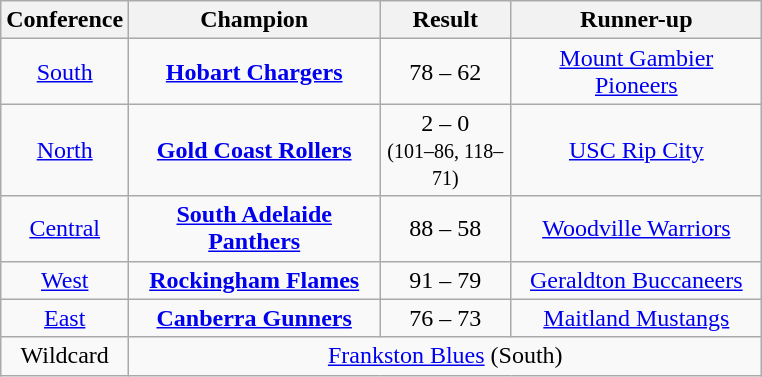<table class="wikitable sortable" style="text-align:center">
<tr>
<th style="width:70px">Conference</th>
<th style="width:160px">Champion</th>
<th style="width:80px">Result</th>
<th style="width:160px">Runner-up</th>
</tr>
<tr>
<td align="center"><a href='#'>South</a></td>
<td><strong><a href='#'>Hobart Chargers</a></strong></td>
<td align="center">78 – 62</td>
<td><a href='#'>Mount Gambier Pioneers</a></td>
</tr>
<tr>
<td align="center"><a href='#'>North</a></td>
<td><strong><a href='#'>Gold Coast Rollers</a></strong></td>
<td align="center">2 – 0<br><small>(101–86, 118–71)</small></td>
<td><a href='#'>USC Rip City</a></td>
</tr>
<tr>
<td align="center"><a href='#'>Central</a></td>
<td><strong><a href='#'>South Adelaide Panthers</a></strong></td>
<td align="center">88 – 58</td>
<td><a href='#'>Woodville Warriors</a></td>
</tr>
<tr>
<td align="center"><a href='#'>West</a></td>
<td><strong><a href='#'>Rockingham Flames</a></strong></td>
<td align="center">91 – 79</td>
<td><a href='#'>Geraldton Buccaneers</a></td>
</tr>
<tr>
<td align="center"><a href='#'>East</a></td>
<td><strong><a href='#'>Canberra Gunners</a></strong></td>
<td align="center">76 – 73</td>
<td><a href='#'>Maitland Mustangs</a></td>
</tr>
<tr>
<td align="center">Wildcard</td>
<td colspan="3"><a href='#'>Frankston Blues</a> (South)</td>
</tr>
</table>
